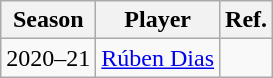<table class="wikitable" style="text-align:center">
<tr>
<th>Season</th>
<th>Player</th>
<th>Ref.</th>
</tr>
<tr>
<td>2020–21</td>
<td> <a href='#'>Rúben Dias</a></td>
<td></td>
</tr>
</table>
